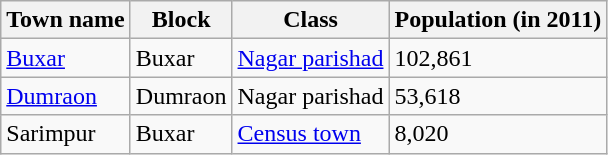<table class="wikitable sortable">
<tr>
<th>Town name</th>
<th>Block</th>
<th>Class</th>
<th>Population (in 2011)</th>
</tr>
<tr>
<td><a href='#'>Buxar</a></td>
<td>Buxar</td>
<td><a href='#'>Nagar parishad</a></td>
<td>102,861</td>
</tr>
<tr>
<td><a href='#'>Dumraon</a></td>
<td>Dumraon</td>
<td>Nagar parishad</td>
<td>53,618</td>
</tr>
<tr>
<td>Sarimpur</td>
<td>Buxar</td>
<td><a href='#'>Census town</a></td>
<td>8,020</td>
</tr>
</table>
